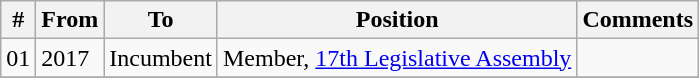<table class="wikitable sortable">
<tr>
<th>#</th>
<th>From</th>
<th>To</th>
<th>Position</th>
<th>Comments</th>
</tr>
<tr>
<td>01</td>
<td>2017</td>
<td>Incumbent</td>
<td>Member, <a href='#'>17th Legislative Assembly</a></td>
<td></td>
</tr>
<tr>
</tr>
</table>
